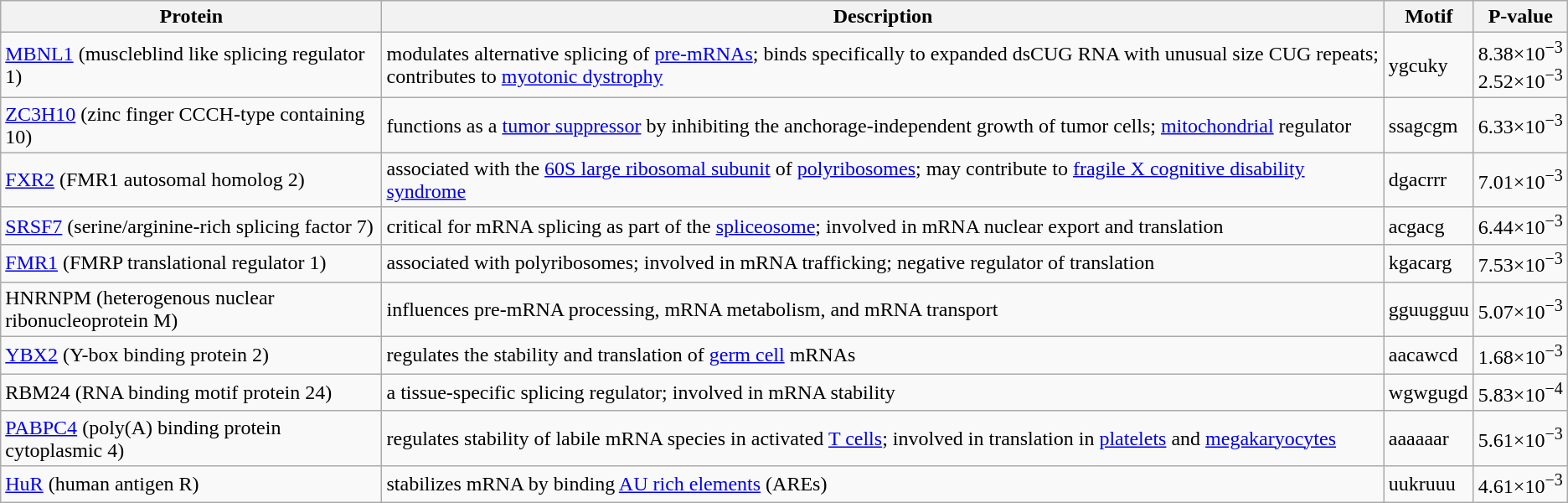<table class="wikitable">
<tr>
<th>Protein</th>
<th>Description</th>
<th>Motif</th>
<th>P-value</th>
</tr>
<tr>
<td><a href='#'>MBNL1</a> (muscleblind like splicing regulator 1)</td>
<td>modulates alternative splicing of <a href='#'>pre-mRNAs</a>; binds specifically to expanded dsCUG RNA with unusual size CUG repeats; contributes to <a href='#'>myotonic dystrophy</a></td>
<td>ygcuky</td>
<td>8.38×10<sup>−3</sup><br>2.52×10<sup>−3</sup></td>
</tr>
<tr>
<td><a href='#'>ZC3H10</a> (zinc finger CCCH-type containing 10)</td>
<td>functions as a <a href='#'>tumor suppressor</a> by inhibiting the anchorage-independent growth of tumor cells; <a href='#'>mitochondrial</a> regulator</td>
<td>ssagcgm</td>
<td>6.33×10<sup>−3</sup></td>
</tr>
<tr>
<td><a href='#'>FXR2</a> (FMR1 autosomal homolog 2)</td>
<td>associated with the <a href='#'>60S large ribosomal subunit</a> of <a href='#'>polyribosomes</a>; may contribute to <a href='#'>fragile X cognitive disability syndrome</a></td>
<td>dgacrrr</td>
<td>7.01×10<sup>−3</sup></td>
</tr>
<tr>
<td><a href='#'>SRSF7</a> (serine/arginine-rich splicing factor 7)</td>
<td>critical for mRNA splicing as part of the <a href='#'>spliceosome</a>; involved in mRNA nuclear export and translation</td>
<td>acgacg</td>
<td>6.44×10<sup>−3</sup></td>
</tr>
<tr>
<td><a href='#'>FMR1</a> (FMRP translational regulator 1)</td>
<td>associated with polyribosomes; involved in mRNA trafficking; negative regulator of translation</td>
<td>kgacarg</td>
<td>7.53×10<sup>−3</sup></td>
</tr>
<tr>
<td>HNRNPM (heterogenous nuclear ribonucleoprotein  M)</td>
<td>influences pre-mRNA processing, mRNA metabolism, and mRNA transport</td>
<td>gguugguu</td>
<td>5.07×10<sup>−3</sup></td>
</tr>
<tr>
<td><a href='#'>YBX2</a> (Y-box binding protein 2)</td>
<td>regulates the stability and translation of <a href='#'>germ cell</a> mRNAs</td>
<td>aacawcd</td>
<td>1.68×10<sup>−3</sup></td>
</tr>
<tr>
<td>RBM24 (RNA binding motif protein 24)</td>
<td>a tissue-specific splicing regulator; involved in mRNA stability</td>
<td>wgwgugd</td>
<td>5.83×10<sup>−4</sup></td>
</tr>
<tr>
<td><a href='#'>PABPC4</a> (poly(A) binding protein cytoplasmic 4)</td>
<td>regulates stability of labile mRNA species in activated <a href='#'>T cells</a>; involved in translation in <a href='#'>platelets</a> and <a href='#'>megakaryocytes</a></td>
<td>aaaaaar</td>
<td>5.61×10<sup>−3</sup></td>
</tr>
<tr>
<td><a href='#'>HuR</a> (human antigen R)</td>
<td>stabilizes mRNA by binding <a href='#'>AU rich elements</a> (AREs)</td>
<td>uukruuu</td>
<td>4.61×10<sup>−3</sup></td>
</tr>
</table>
